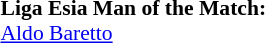<table width=100% style="font-size: 90%">
<tr>
<td><br><strong>Liga Esia Man of the Match:</strong><br> <a href='#'>Aldo Baretto</a></td>
</tr>
</table>
